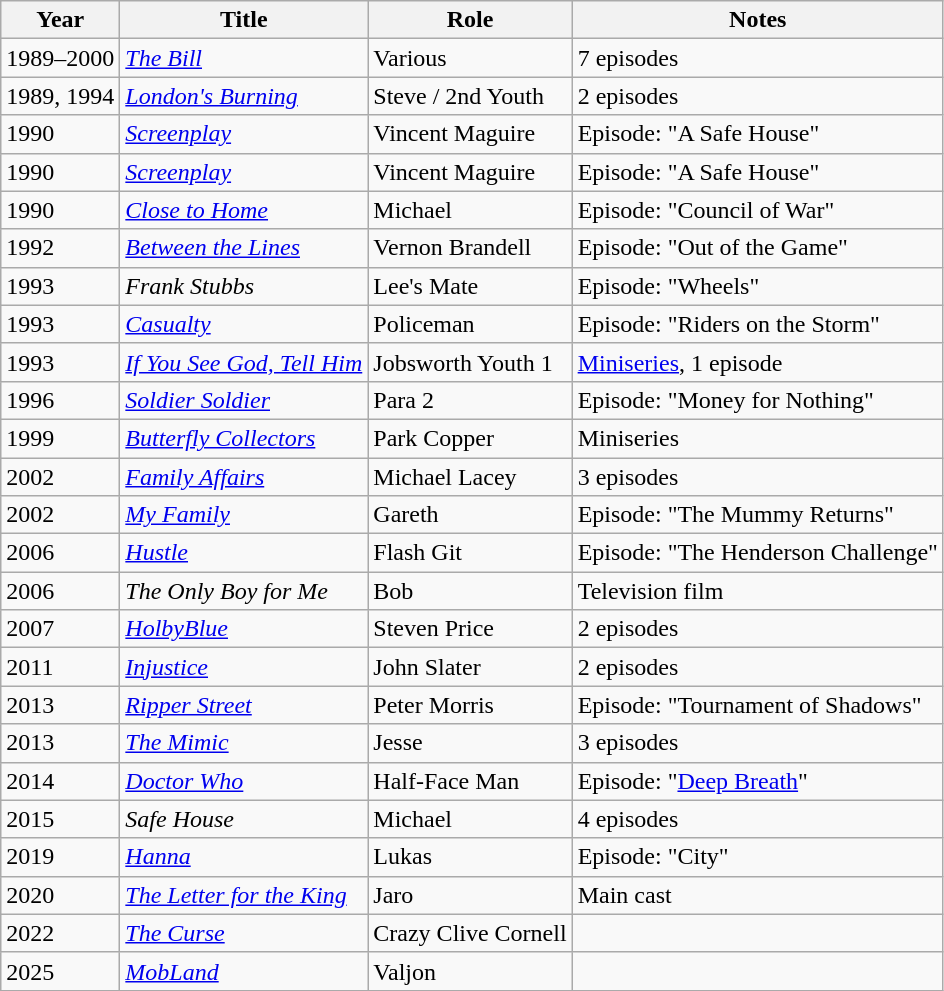<table class="wikitable sortable">
<tr>
<th>Year</th>
<th>Title</th>
<th>Role</th>
<th class="unsortable">Notes</th>
</tr>
<tr>
<td>1989–2000</td>
<td><em><a href='#'>The Bill</a></em></td>
<td>Various</td>
<td>7 episodes</td>
</tr>
<tr>
<td>1989, 1994</td>
<td><em><a href='#'>London's Burning</a></em></td>
<td>Steve / 2nd Youth</td>
<td>2 episodes</td>
</tr>
<tr>
<td>1990</td>
<td><em><a href='#'>Screenplay</a></em></td>
<td>Vincent Maguire</td>
<td>Episode: "A Safe House"</td>
</tr>
<tr>
<td>1990</td>
<td><em><a href='#'>Screenplay</a></em></td>
<td>Vincent Maguire</td>
<td>Episode: "A Safe House"</td>
</tr>
<tr>
<td>1990</td>
<td><em><a href='#'>Close to Home</a></em></td>
<td>Michael</td>
<td>Episode: "Council of War"</td>
</tr>
<tr>
<td>1992</td>
<td><em><a href='#'>Between the Lines</a></em></td>
<td>Vernon Brandell</td>
<td>Episode: "Out of the Game"</td>
</tr>
<tr>
<td>1993</td>
<td><em>Frank Stubbs</em></td>
<td>Lee's Mate</td>
<td>Episode: "Wheels"</td>
</tr>
<tr>
<td>1993</td>
<td><em><a href='#'>Casualty</a></em></td>
<td>Policeman</td>
<td>Episode: "Riders on the Storm"</td>
</tr>
<tr>
<td>1993</td>
<td><em><a href='#'>If You See God, Tell Him</a></em></td>
<td>Jobsworth Youth 1</td>
<td><a href='#'>Miniseries</a>, 1 episode</td>
</tr>
<tr>
<td>1996</td>
<td><em><a href='#'>Soldier Soldier</a></em></td>
<td>Para 2</td>
<td>Episode: "Money for Nothing"</td>
</tr>
<tr>
<td>1999</td>
<td><em><a href='#'>Butterfly Collectors</a></em></td>
<td>Park Copper</td>
<td>Miniseries</td>
</tr>
<tr>
<td>2002</td>
<td><em><a href='#'>Family Affairs</a></em></td>
<td>Michael Lacey</td>
<td>3 episodes</td>
</tr>
<tr>
<td>2002</td>
<td><em><a href='#'>My Family</a></em></td>
<td>Gareth</td>
<td>Episode: "The Mummy Returns"</td>
</tr>
<tr>
<td>2006</td>
<td><em><a href='#'>Hustle</a></em></td>
<td>Flash Git</td>
<td>Episode: "The Henderson Challenge"</td>
</tr>
<tr>
<td>2006</td>
<td><em>The Only Boy for Me</em></td>
<td>Bob</td>
<td>Television film</td>
</tr>
<tr>
<td>2007</td>
<td><em><a href='#'>HolbyBlue</a></em></td>
<td>Steven Price</td>
<td>2 episodes</td>
</tr>
<tr>
<td>2011</td>
<td><em><a href='#'>Injustice</a></em></td>
<td>John Slater</td>
<td>2 episodes</td>
</tr>
<tr>
<td>2013</td>
<td><em><a href='#'>Ripper Street</a></em></td>
<td>Peter Morris</td>
<td>Episode: "Tournament of Shadows"</td>
</tr>
<tr>
<td>2013</td>
<td><em><a href='#'>The Mimic</a></em></td>
<td>Jesse</td>
<td>3 episodes</td>
</tr>
<tr>
<td>2014</td>
<td><em><a href='#'>Doctor Who</a></em></td>
<td>Half-Face Man</td>
<td>Episode: "<a href='#'>Deep Breath</a>"</td>
</tr>
<tr>
<td>2015</td>
<td><em>Safe House</em></td>
<td>Michael</td>
<td>4 episodes</td>
</tr>
<tr>
<td>2019</td>
<td><em><a href='#'>Hanna</a></em></td>
<td>Lukas</td>
<td>Episode: "City"</td>
</tr>
<tr>
<td>2020</td>
<td><em><a href='#'>The Letter for the King</a></em></td>
<td>Jaro</td>
<td>Main cast</td>
</tr>
<tr>
<td>2022</td>
<td><em><a href='#'>The Curse</a></em></td>
<td>Crazy Clive Cornell</td>
</tr>
<tr>
<td>2025</td>
<td><em><a href='#'>MobLand</a></em></td>
<td>Valjon</td>
<td></td>
</tr>
</table>
